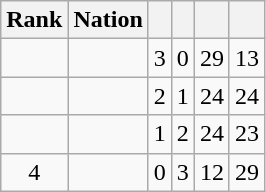<table class="wikitable sortable" style="text-align: center;">
<tr>
<th>Rank</th>
<th>Nation</th>
<th></th>
<th></th>
<th></th>
<th></th>
</tr>
<tr>
<td></td>
<td align=left></td>
<td>3</td>
<td>0</td>
<td>29</td>
<td>13</td>
</tr>
<tr>
<td></td>
<td align=left></td>
<td>2</td>
<td>1</td>
<td>24</td>
<td>24</td>
</tr>
<tr>
<td></td>
<td align=left></td>
<td>1</td>
<td>2</td>
<td>24</td>
<td>23</td>
</tr>
<tr>
<td>4</td>
<td align=left></td>
<td>0</td>
<td>3</td>
<td>12</td>
<td>29</td>
</tr>
</table>
